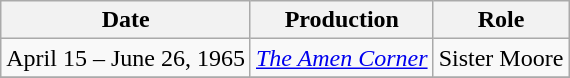<table class="wikitable sortable">
<tr>
<th>Date</th>
<th>Production</th>
<th>Role</th>
</tr>
<tr>
<td>April 15 – June 26, 1965</td>
<td><em><a href='#'>The Amen Corner</a></em></td>
<td>Sister Moore</td>
</tr>
<tr>
</tr>
</table>
